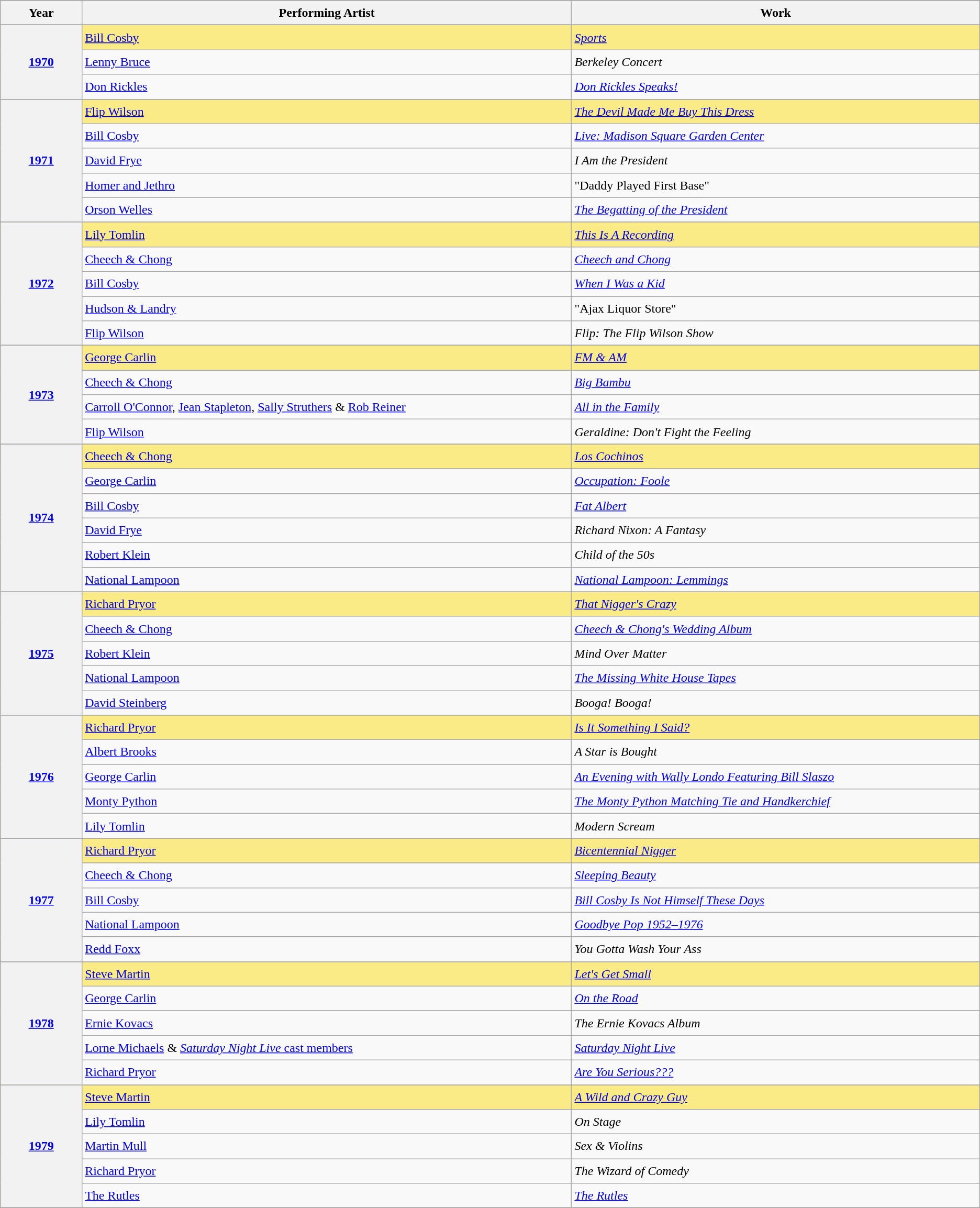<table class="wikitable" style="font-size:1.00em; line-height:1.5em;">
<tr bgcolor="#bebebe">
</tr>
<tr bgcolor="#bebebe">
<th width="5%">Year</th>
<th width="30%">Performing Artist</th>
<th width="25%">Work</th>
</tr>
<tr>
</tr>
<tr style="background:#FAEB86;">
<th rowspan=3, style="text-align:center;"><a href='#'>1970</a> <br></th>
<td><a href='#'>Bill Cosby</a></td>
<td><em><a href='#'>Sports</a></em></td>
</tr>
<tr>
<td><a href='#'>Lenny Bruce</a></td>
<td><em>Berkeley Concert</em></td>
</tr>
<tr>
<td><a href='#'>Don Rickles</a></td>
<td><em><a href='#'>Don Rickles Speaks!</a></em></td>
</tr>
<tr>
</tr>
<tr style="background:#FAEB86;">
<th rowspan=5, style="text-align:center;"><a href='#'>1971</a> <br></th>
<td><a href='#'>Flip Wilson</a></td>
<td><em><a href='#'>The Devil Made Me Buy This Dress</a></em></td>
</tr>
<tr>
<td><a href='#'>Bill Cosby</a></td>
<td><em><a href='#'>Live: Madison Square Garden Center</a></em></td>
</tr>
<tr>
<td><a href='#'>David Frye</a></td>
<td><em>I Am the President</em></td>
</tr>
<tr>
<td><a href='#'>Homer and Jethro</a></td>
<td>"Daddy Played First Base"</td>
</tr>
<tr>
<td><a href='#'>Orson Welles</a></td>
<td><em><a href='#'>The Begatting of the President</a></em></td>
</tr>
<tr>
</tr>
<tr style="background:#FAEB86;">
<th rowspan=5, style="text-align:center;"><a href='#'>1972</a> <br></th>
<td><a href='#'>Lily Tomlin</a></td>
<td><em><a href='#'>This Is A Recording</a></em></td>
</tr>
<tr>
<td><a href='#'>Cheech & Chong</a></td>
<td><em><a href='#'>Cheech and Chong</a></em></td>
</tr>
<tr>
<td><a href='#'>Bill Cosby</a></td>
<td><em><a href='#'>When I Was a Kid</a></em></td>
</tr>
<tr>
<td><a href='#'>Hudson & Landry</a></td>
<td>"Ajax Liquor Store"</td>
</tr>
<tr>
<td><a href='#'>Flip Wilson</a></td>
<td><em>Flip: The Flip Wilson Show</em></td>
</tr>
<tr>
</tr>
<tr style="background:#FAEB86;">
<th rowspan=4, style="text-align:center;"><a href='#'>1973</a> <br></th>
<td><a href='#'>George Carlin</a></td>
<td><em><a href='#'>FM & AM</a></em></td>
</tr>
<tr>
<td><a href='#'>Cheech & Chong</a></td>
<td><em><a href='#'>Big Bambu</a></em></td>
</tr>
<tr>
<td><a href='#'>Carroll O'Connor</a>, <a href='#'>Jean Stapleton</a>, <a href='#'>Sally Struthers</a> & <a href='#'>Rob Reiner</a></td>
<td><em><a href='#'>All in the Family</a></em></td>
</tr>
<tr>
<td><a href='#'>Flip Wilson</a></td>
<td><em>Geraldine: Don't Fight the Feeling</em></td>
</tr>
<tr>
</tr>
<tr style="background:#FAEB86;">
<th rowspan=6, style="text-align:center;"><a href='#'>1974</a> <br></th>
<td><a href='#'>Cheech & Chong</a></td>
<td><em><a href='#'>Los Cochinos</a></em></td>
</tr>
<tr>
<td><a href='#'>George Carlin</a></td>
<td><em><a href='#'>Occupation: Foole</a></em></td>
</tr>
<tr>
<td><a href='#'>Bill Cosby</a></td>
<td><em><a href='#'>Fat Albert</a></em></td>
</tr>
<tr>
<td><a href='#'>David Frye</a></td>
<td><em>Richard Nixon: A Fantasy</em></td>
</tr>
<tr>
<td><a href='#'>Robert Klein</a></td>
<td><em>Child of the 50s</em></td>
</tr>
<tr>
<td><a href='#'>National Lampoon</a></td>
<td><em><a href='#'>National Lampoon: Lemmings</a></em></td>
</tr>
<tr>
</tr>
<tr style="background:#FAEB86;">
<th rowspan=5, style="text-align:center;"><a href='#'>1975</a> <br></th>
<td><a href='#'>Richard Pryor</a></td>
<td><em><a href='#'>That Nigger's Crazy</a></em></td>
</tr>
<tr>
<td><a href='#'>Cheech & Chong</a></td>
<td><em><a href='#'>Cheech & Chong's Wedding Album</a></em></td>
</tr>
<tr>
<td><a href='#'>Robert Klein</a></td>
<td><em>Mind Over Matter</em></td>
</tr>
<tr>
<td><a href='#'>National Lampoon</a></td>
<td><em><a href='#'>The Missing White House Tapes</a></em></td>
</tr>
<tr>
<td><a href='#'>David Steinberg</a></td>
<td><em>Booga! Booga!</em></td>
</tr>
<tr>
</tr>
<tr style="background:#FAEB86;">
<th rowspan=5, style="text-align:center;"><a href='#'>1976</a> <br></th>
<td><a href='#'>Richard Pryor</a></td>
<td><em><a href='#'>Is It Something I Said?</a></em></td>
</tr>
<tr>
<td><a href='#'>Albert Brooks</a></td>
<td><em>A Star is Bought</em></td>
</tr>
<tr>
<td><a href='#'>George Carlin</a></td>
<td><em><a href='#'>An Evening with Wally Londo Featuring Bill Slaszo</a></em></td>
</tr>
<tr>
<td><a href='#'>Monty Python</a></td>
<td><em><a href='#'>The Monty Python Matching Tie and Handkerchief</a></em></td>
</tr>
<tr>
<td><a href='#'>Lily Tomlin</a></td>
<td><em>Modern Scream</em></td>
</tr>
<tr>
</tr>
<tr style="background:#FAEB86;">
<th rowspan=5, style="text-align:center;"><a href='#'>1977</a> <br></th>
<td><a href='#'>Richard Pryor</a></td>
<td><em><a href='#'>Bicentennial Nigger</a></em></td>
</tr>
<tr>
<td><a href='#'>Cheech & Chong</a></td>
<td><em><a href='#'>Sleeping Beauty</a></em></td>
</tr>
<tr>
<td><a href='#'>Bill Cosby</a></td>
<td><em><a href='#'>Bill Cosby Is Not Himself These Days</a></em></td>
</tr>
<tr>
<td><a href='#'>National Lampoon</a></td>
<td><em><a href='#'>Goodbye Pop 1952–1976</a></em></td>
</tr>
<tr>
<td><a href='#'>Redd Foxx</a></td>
<td><em>You Gotta Wash Your Ass</em></td>
</tr>
<tr>
</tr>
<tr style="background:#FAEB86;">
<th rowspan=5, style="text-align:center;"><a href='#'>1978</a> <br></th>
<td><a href='#'>Steve Martin</a></td>
<td><em><a href='#'>Let's Get Small</a></em></td>
</tr>
<tr>
<td><a href='#'>George Carlin</a></td>
<td><em><a href='#'>On the Road</a></em></td>
</tr>
<tr>
<td><a href='#'>Ernie Kovacs</a></td>
<td><em>The Ernie Kovacs Album</em></td>
</tr>
<tr>
<td><a href='#'>Lorne Michaels</a> & <a href='#'><em>Saturday Night Live</em> cast members</a></td>
<td><em><a href='#'>Saturday Night Live</a></em></td>
</tr>
<tr>
<td><a href='#'>Richard Pryor</a></td>
<td><em><a href='#'>Are You Serious???</a></em></td>
</tr>
<tr>
</tr>
<tr style="background:#FAEB86;">
<th rowspan=5, style="text-align:center;"><a href='#'>1979</a> <br></th>
<td><a href='#'>Steve Martin</a></td>
<td><em><a href='#'>A Wild and Crazy Guy</a></em></td>
</tr>
<tr>
<td><a href='#'>Lily Tomlin</a></td>
<td><em>On Stage</em></td>
</tr>
<tr>
<td><a href='#'>Martin Mull</a></td>
<td><em>Sex & Violins</em></td>
</tr>
<tr>
<td><a href='#'>Richard Pryor</a></td>
<td><em>The Wizard of Comedy</em></td>
</tr>
<tr>
<td><a href='#'>The Rutles</a></td>
<td><em><a href='#'>The Rutles</a></em></td>
</tr>
<tr>
</tr>
</table>
